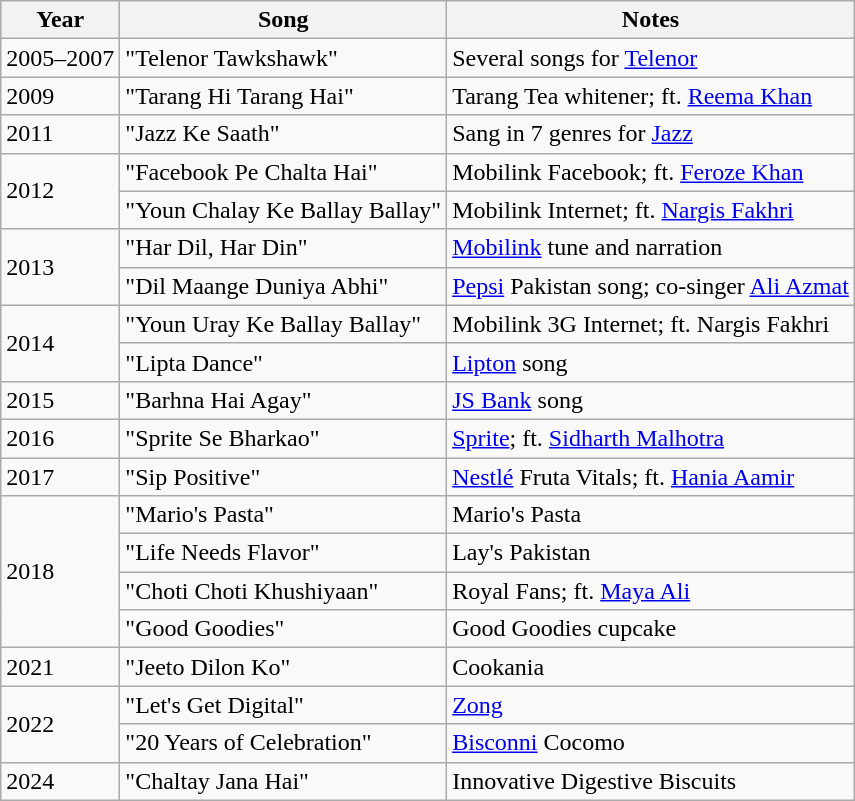<table class="wikitable">
<tr>
<th>Year</th>
<th>Song</th>
<th>Notes</th>
</tr>
<tr>
<td>2005–2007</td>
<td>"Telenor Tawkshawk"</td>
<td>Several songs for <a href='#'>Telenor</a></td>
</tr>
<tr>
<td>2009</td>
<td>"Tarang Hi Tarang Hai"</td>
<td>Tarang Tea whitener; ft. <a href='#'>Reema Khan</a></td>
</tr>
<tr>
<td>2011</td>
<td>"Jazz Ke Saath"</td>
<td>Sang in 7 genres for <a href='#'>Jazz</a></td>
</tr>
<tr>
<td rowspan=2>2012</td>
<td>"Facebook Pe Chalta Hai"</td>
<td>Mobilink Facebook; ft. <a href='#'>Feroze Khan</a></td>
</tr>
<tr>
<td>"Youn Chalay Ke Ballay Ballay"</td>
<td>Mobilink Internet; ft. <a href='#'>Nargis Fakhri</a></td>
</tr>
<tr>
<td rowspan=2>2013</td>
<td>"Har Dil, Har Din"</td>
<td><a href='#'>Mobilink</a> tune and narration</td>
</tr>
<tr>
<td>"Dil Maange Duniya Abhi"</td>
<td><a href='#'>Pepsi</a> Pakistan song; co-singer <a href='#'>Ali Azmat</a></td>
</tr>
<tr>
<td rowspan=2>2014</td>
<td>"Youn Uray Ke Ballay Ballay"</td>
<td>Mobilink 3G Internet; ft. Nargis Fakhri</td>
</tr>
<tr>
<td>"Lipta Dance"</td>
<td><a href='#'>Lipton</a> song</td>
</tr>
<tr>
<td>2015</td>
<td>"Barhna Hai Agay"</td>
<td><a href='#'>JS Bank</a> song</td>
</tr>
<tr>
<td>2016</td>
<td>"Sprite Se Bharkao"</td>
<td><a href='#'>Sprite</a>; ft. <a href='#'>Sidharth Malhotra</a></td>
</tr>
<tr>
<td>2017</td>
<td>"Sip Positive"</td>
<td><a href='#'>Nestlé</a> Fruta Vitals; ft. <a href='#'>Hania Aamir</a></td>
</tr>
<tr>
<td rowspan=4>2018</td>
<td>"Mario's Pasta"</td>
<td>Mario's Pasta</td>
</tr>
<tr>
<td>"Life Needs Flavor"</td>
<td>Lay's Pakistan</td>
</tr>
<tr>
<td>"Choti Choti Khushiyaan"</td>
<td>Royal Fans; ft. <a href='#'>Maya Ali</a></td>
</tr>
<tr>
<td>"Good Goodies"</td>
<td>Good Goodies cupcake</td>
</tr>
<tr>
<td>2021</td>
<td>"Jeeto Dilon Ko"</td>
<td>Cookania</td>
</tr>
<tr>
<td rowspan=2>2022</td>
<td>"Let's Get Digital"</td>
<td><a href='#'>Zong</a></td>
</tr>
<tr>
<td>"20 Years of Celebration"</td>
<td><a href='#'>Bisconni</a> Cocomo</td>
</tr>
<tr>
<td>2024</td>
<td>"Chaltay Jana Hai"</td>
<td>Innovative Digestive Biscuits</td>
</tr>
</table>
